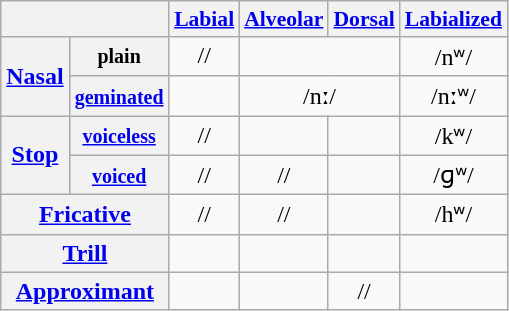<table class="wikitable" style="text-align:center">
<tr style="font-size: 90%;">
<th colspan="2"></th>
<th><a href='#'>Labial</a></th>
<th><a href='#'>Alveolar</a></th>
<th><a href='#'>Dorsal</a></th>
<th><a href='#'>Labialized</a></th>
</tr>
<tr>
<th rowspan="2"><a href='#'>Nasal</a></th>
<th><small>plain</small></th>
<td>//</td>
<td colspan="2"></td>
<td>/nʷ/</td>
</tr>
<tr>
<th><small><a href='#'>geminated</a></small></th>
<td></td>
<td colspan="2">/nː/</td>
<td>/nːʷ/</td>
</tr>
<tr>
<th rowspan="2"><a href='#'>Stop</a></th>
<th><small><a href='#'>voiceless</a></small></th>
<td>//</td>
<td></td>
<td></td>
<td>/kʷ/</td>
</tr>
<tr>
<th><small><a href='#'>voiced</a></small></th>
<td>//</td>
<td>//</td>
<td></td>
<td>/ɡʷ/</td>
</tr>
<tr>
<th colspan="2"><a href='#'>Fricative</a></th>
<td>//</td>
<td>//</td>
<td></td>
<td>/hʷ/</td>
</tr>
<tr>
<th colspan="2"><a href='#'>Trill</a></th>
<td></td>
<td></td>
<td></td>
<td></td>
</tr>
<tr>
<th colspan="2"><a href='#'>Approximant</a></th>
<td></td>
<td></td>
<td>//</td>
<td></td>
</tr>
</table>
